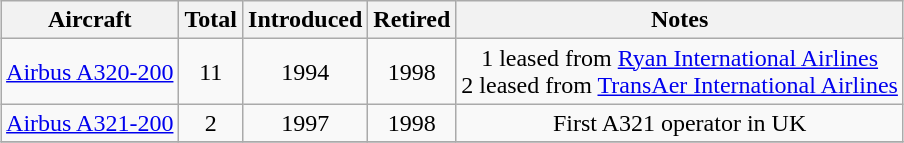<table class="wikitable" style="margin:0.5em auto; text-align:center">
<tr>
<th>Aircraft</th>
<th>Total</th>
<th>Introduced</th>
<th>Retired</th>
<th>Notes</th>
</tr>
<tr>
<td><a href='#'>Airbus A320-200</a></td>
<td>11</td>
<td>1994</td>
<td>1998</td>
<td>1 leased from <a href='#'>Ryan International Airlines</a> <br> 2 leased from <a href='#'>TransAer International Airlines</a></td>
</tr>
<tr>
<td><a href='#'>Airbus A321-200</a></td>
<td>2</td>
<td>1997</td>
<td>1998</td>
<td>First A321 operator in UK</td>
</tr>
<tr>
</tr>
</table>
